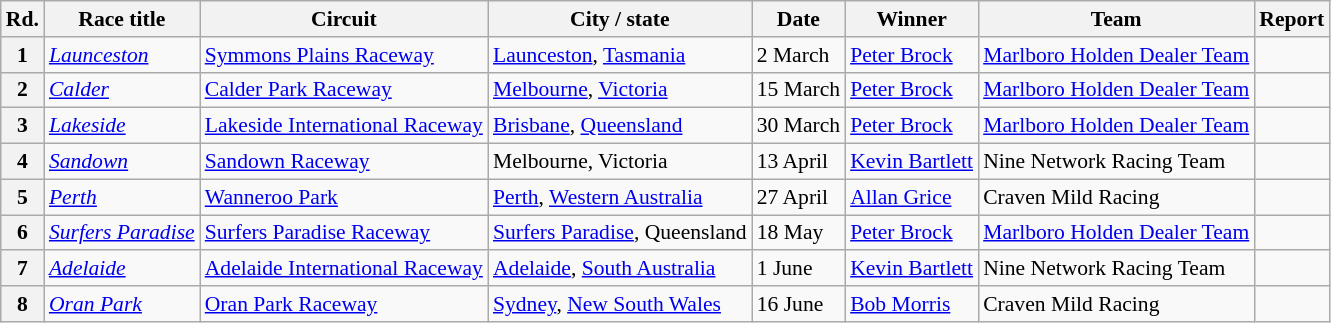<table class="wikitable" style="font-size: 90%">
<tr>
<th>Rd.</th>
<th>Race title</th>
<th>Circuit</th>
<th>City / state</th>
<th>Date</th>
<th>Winner</th>
<th>Team</th>
<th>Report</th>
</tr>
<tr>
<th>1</th>
<td><em><a href='#'>Launceston</a></em></td>
<td><a href='#'>Symmons Plains Raceway</a></td>
<td><a href='#'>Launceston</a>, <a href='#'>Tasmania</a></td>
<td>2 March</td>
<td><a href='#'>Peter Brock</a></td>
<td><a href='#'>Marlboro Holden Dealer Team</a></td>
<td></td>
</tr>
<tr>
<th>2</th>
<td><em><a href='#'>Calder</a></em></td>
<td><a href='#'>Calder Park Raceway</a></td>
<td><a href='#'>Melbourne</a>, <a href='#'>Victoria</a></td>
<td>15 March</td>
<td><a href='#'>Peter Brock</a></td>
<td><a href='#'>Marlboro Holden Dealer Team</a></td>
<td></td>
</tr>
<tr>
<th>3</th>
<td><em><a href='#'>Lakeside</a></em></td>
<td><a href='#'>Lakeside International Raceway</a></td>
<td><a href='#'>Brisbane</a>, <a href='#'>Queensland</a></td>
<td>30 March</td>
<td><a href='#'>Peter Brock</a></td>
<td><a href='#'>Marlboro Holden Dealer Team</a></td>
<td></td>
</tr>
<tr>
<th>4</th>
<td><em><a href='#'>Sandown</a></em></td>
<td><a href='#'>Sandown Raceway</a></td>
<td>Melbourne, Victoria</td>
<td>13 April</td>
<td><a href='#'>Kevin Bartlett</a></td>
<td>Nine Network Racing Team</td>
<td></td>
</tr>
<tr>
<th>5</th>
<td><em><a href='#'>Perth</a></em></td>
<td><a href='#'>Wanneroo Park</a></td>
<td><a href='#'>Perth</a>, <a href='#'>Western Australia</a></td>
<td>27 April</td>
<td><a href='#'>Allan Grice</a></td>
<td>Craven Mild Racing</td>
<td></td>
</tr>
<tr>
<th>6</th>
<td><em><a href='#'>Surfers Paradise</a></em></td>
<td><a href='#'>Surfers Paradise Raceway</a></td>
<td><a href='#'>Surfers Paradise</a>, Queensland</td>
<td>18 May</td>
<td><a href='#'>Peter Brock</a></td>
<td><a href='#'>Marlboro Holden Dealer Team</a></td>
<td></td>
</tr>
<tr>
<th>7</th>
<td><em><a href='#'>Adelaide</a></em></td>
<td><a href='#'>Adelaide International Raceway</a></td>
<td><a href='#'>Adelaide</a>, <a href='#'>South Australia</a></td>
<td>1 June</td>
<td><a href='#'>Kevin Bartlett</a></td>
<td>Nine Network Racing Team</td>
<td></td>
</tr>
<tr>
<th>8</th>
<td><em><a href='#'>Oran Park</a></em></td>
<td><a href='#'>Oran Park Raceway</a></td>
<td><a href='#'>Sydney</a>, <a href='#'>New South Wales</a></td>
<td>16 June</td>
<td><a href='#'>Bob Morris</a></td>
<td>Craven Mild Racing</td>
<td></td>
</tr>
</table>
